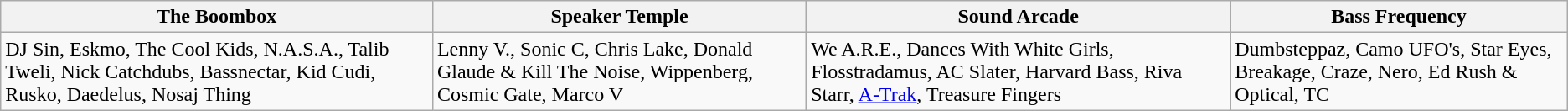<table class="wikitable">
<tr>
<th>The Boombox</th>
<th>Speaker Temple</th>
<th>Sound Arcade</th>
<th>Bass Frequency</th>
</tr>
<tr>
<td>DJ Sin, Eskmo, The Cool Kids, N.A.S.A., Talib Tweli, Nick Catchdubs, Bassnectar, Kid Cudi, Rusko, Daedelus, Nosaj Thing</td>
<td>Lenny V., Sonic C, Chris Lake, Donald Glaude & Kill The Noise, Wippenberg, Cosmic Gate, Marco V</td>
<td>We A.R.E., Dances With White Girls, Flosstradamus, AC Slater, Harvard Bass, Riva Starr, <a href='#'>A-Trak</a>, Treasure Fingers</td>
<td>Dumbsteppaz, Camo UFO's, Star Eyes, Breakage, Craze, Nero, Ed Rush & Optical, TC</td>
</tr>
</table>
